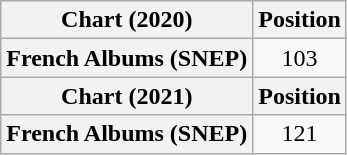<table class="wikitable plainrowheaders" style="text-align:center">
<tr>
<th scope="col">Chart (2020)</th>
<th scope="col">Position</th>
</tr>
<tr>
<th scope="row">French Albums (SNEP)</th>
<td>103</td>
</tr>
<tr>
<th scope="col">Chart (2021)</th>
<th scope="col">Position</th>
</tr>
<tr>
<th scope="row">French Albums (SNEP)</th>
<td>121</td>
</tr>
</table>
